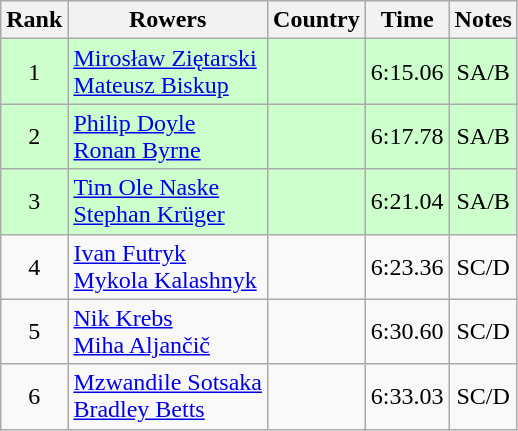<table class="wikitable" style="text-align:center">
<tr>
<th>Rank</th>
<th>Rowers</th>
<th>Country</th>
<th>Time</th>
<th>Notes</th>
</tr>
<tr bgcolor=ccffcc>
<td>1</td>
<td align="left"><a href='#'>Mirosław Ziętarski</a><br><a href='#'>Mateusz Biskup</a></td>
<td align="left"></td>
<td>6:15.06</td>
<td>SA/B</td>
</tr>
<tr bgcolor=ccffcc>
<td>2</td>
<td align="left"><a href='#'>Philip Doyle</a><br><a href='#'>Ronan Byrne</a></td>
<td align="left"></td>
<td>6:17.78</td>
<td>SA/B</td>
</tr>
<tr bgcolor=ccffcc>
<td>3</td>
<td align="left"><a href='#'>Tim Ole Naske</a><br><a href='#'>Stephan Krüger</a></td>
<td align="left"></td>
<td>6:21.04</td>
<td>SA/B</td>
</tr>
<tr>
<td>4</td>
<td align="left"><a href='#'>Ivan Futryk</a><br><a href='#'>Mykola Kalashnyk</a></td>
<td align="left"></td>
<td>6:23.36</td>
<td>SC/D</td>
</tr>
<tr>
<td>5</td>
<td align="left"><a href='#'>Nik Krebs</a><br><a href='#'>Miha Aljančič</a></td>
<td align="left"></td>
<td>6:30.60</td>
<td>SC/D</td>
</tr>
<tr>
<td>6</td>
<td align="left"><a href='#'>Mzwandile Sotsaka</a><br><a href='#'>Bradley Betts</a></td>
<td align="left"></td>
<td>6:33.03</td>
<td>SC/D</td>
</tr>
</table>
